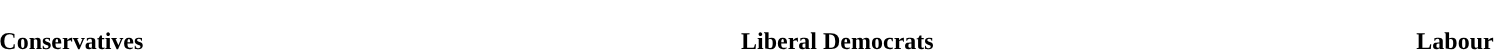<table style="width:100%; text-align:center;">
<tr style="color:white;">
<td style="background:"><strong>44</strong></td>
<td style="background:"><strong>11</strong></td>
<td style="background:"><strong>2</strong></td>
</tr>
<tr>
<td><span><strong>Conservatives</strong></span></td>
<td><span><strong>Liberal Democrats</strong></span></td>
<td><span><strong>Labour</strong></span></td>
</tr>
</table>
